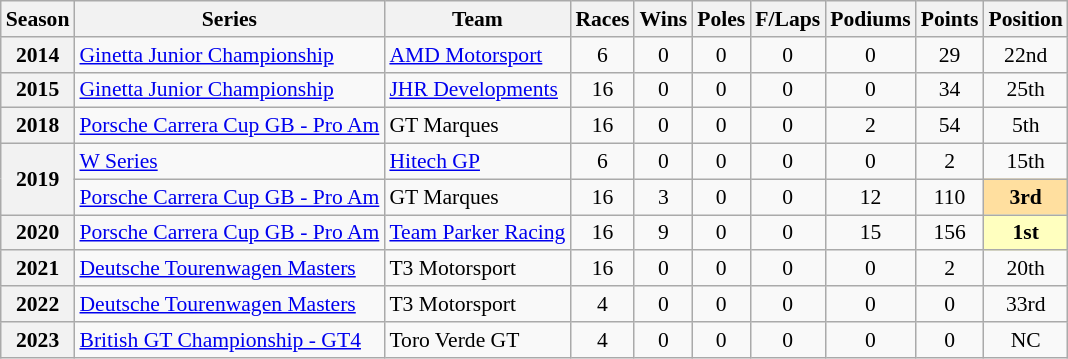<table class="wikitable" style="font-size: 90%; text-align:center">
<tr>
<th>Season</th>
<th>Series</th>
<th>Team</th>
<th>Races</th>
<th>Wins</th>
<th>Poles</th>
<th>F/Laps</th>
<th>Podiums</th>
<th>Points</th>
<th>Position</th>
</tr>
<tr>
<th>2014</th>
<td align=left><a href='#'>Ginetta Junior Championship</a></td>
<td align=left><a href='#'>AMD Motorsport</a></td>
<td>6</td>
<td>0</td>
<td>0</td>
<td>0</td>
<td>0</td>
<td>29</td>
<td>22nd</td>
</tr>
<tr>
<th>2015</th>
<td align=left><a href='#'>Ginetta Junior Championship</a></td>
<td align=left><a href='#'>JHR Developments</a></td>
<td>16</td>
<td>0</td>
<td>0</td>
<td>0</td>
<td>0</td>
<td>34</td>
<td>25th</td>
</tr>
<tr>
<th>2018</th>
<td align=left><a href='#'>Porsche Carrera Cup GB - Pro Am</a></td>
<td align=left>GT Marques</td>
<td>16</td>
<td>0</td>
<td>0</td>
<td>0</td>
<td>2</td>
<td>54</td>
<td>5th</td>
</tr>
<tr>
<th rowspan=2>2019</th>
<td align=left><a href='#'>W Series</a></td>
<td align=left><a href='#'>Hitech GP</a></td>
<td>6</td>
<td>0</td>
<td>0</td>
<td>0</td>
<td>0</td>
<td>2</td>
<td>15th</td>
</tr>
<tr>
<td align=left><a href='#'>Porsche Carrera Cup GB - Pro Am</a></td>
<td align=left>GT Marques</td>
<td>16</td>
<td>3</td>
<td>0</td>
<td>0</td>
<td>12</td>
<td>110</td>
<td style="background:#FFDF9F;"><strong>3rd</strong></td>
</tr>
<tr>
<th>2020</th>
<td align=left><a href='#'>Porsche Carrera Cup GB - Pro Am</a></td>
<td align=left><a href='#'>Team Parker Racing</a></td>
<td>16</td>
<td>9</td>
<td>0</td>
<td>0</td>
<td>15</td>
<td>156</td>
<td style="background:#FFFFBF;"><strong>1st</strong></td>
</tr>
<tr>
<th>2021</th>
<td align=left><a href='#'>Deutsche Tourenwagen Masters</a></td>
<td align=left>T3 Motorsport</td>
<td>16</td>
<td>0</td>
<td>0</td>
<td>0</td>
<td>0</td>
<td>2</td>
<td>20th</td>
</tr>
<tr>
<th>2022</th>
<td align=left><a href='#'>Deutsche Tourenwagen Masters</a></td>
<td align=left>T3 Motorsport</td>
<td>4</td>
<td>0</td>
<td>0</td>
<td>0</td>
<td>0</td>
<td>0</td>
<td>33rd</td>
</tr>
<tr>
<th>2023</th>
<td align=left><a href='#'>British GT Championship - GT4</a></td>
<td align=left>Toro Verde GT</td>
<td>4</td>
<td>0</td>
<td>0</td>
<td>0</td>
<td>0</td>
<td>0</td>
<td>NC</td>
</tr>
</table>
